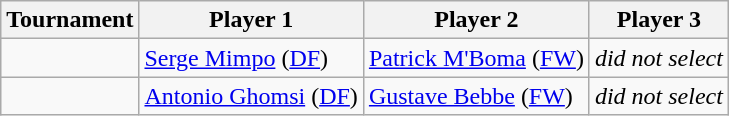<table class="wikitable">
<tr>
<th>Tournament</th>
<th>Player 1</th>
<th>Player 2</th>
<th>Player 3</th>
</tr>
<tr>
<td></td>
<td><a href='#'>Serge Mimpo</a> (<a href='#'>DF</a>)</td>
<td><a href='#'>Patrick M'Boma</a> (<a href='#'>FW</a>)</td>
<td align="center"><em>did not select</em></td>
</tr>
<tr>
<td></td>
<td><a href='#'>Antonio Ghomsi</a> (<a href='#'>DF</a>)</td>
<td><a href='#'>Gustave Bebbe</a> (<a href='#'>FW</a>)</td>
<td align="center"><em>did not select</em></td>
</tr>
</table>
